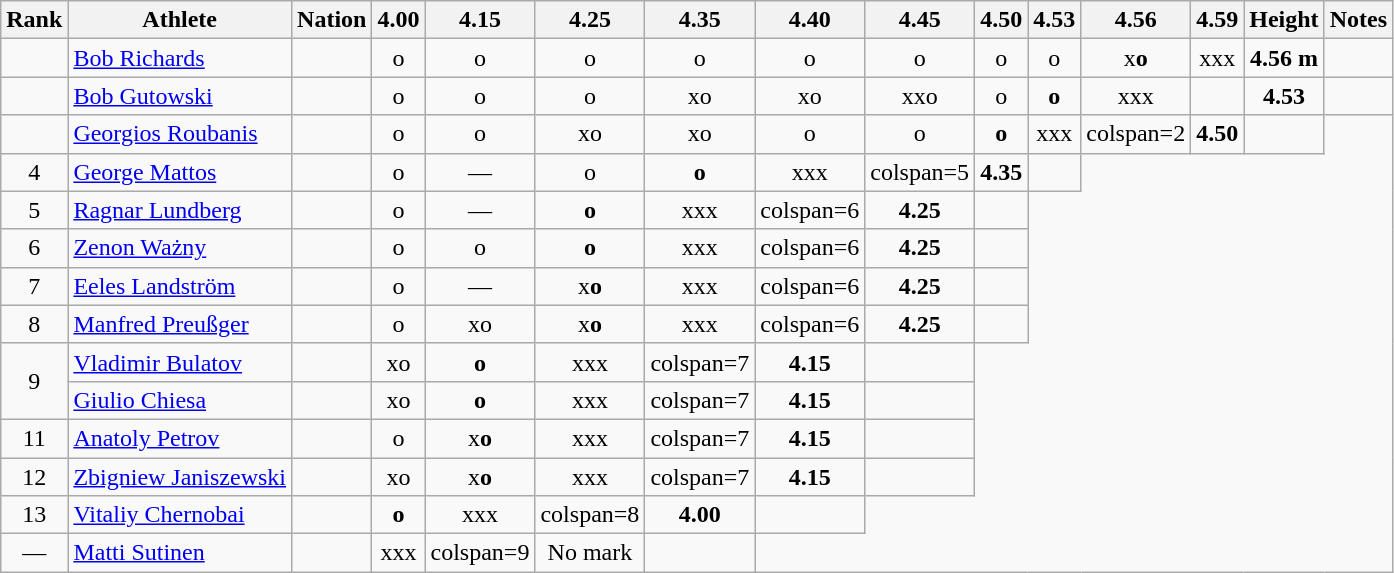<table class="wikitable sortable" style="text-align:center">
<tr>
<th>Rank</th>
<th>Athlete</th>
<th>Nation</th>
<th>4.00</th>
<th>4.15</th>
<th>4.25</th>
<th>4.35</th>
<th>4.40</th>
<th>4.45</th>
<th>4.50</th>
<th>4.53</th>
<th>4.56</th>
<th>4.59</th>
<th>Height</th>
<th>Notes</th>
</tr>
<tr>
<td></td>
<td align=left><a href='#'>Bob Richards</a></td>
<td align=left></td>
<td>o</td>
<td>o</td>
<td>o</td>
<td>o</td>
<td>o</td>
<td>o</td>
<td>o</td>
<td>o</td>
<td>x<strong>o</strong></td>
<td>xxx</td>
<td><strong>4.56 m</strong></td>
<td></td>
</tr>
<tr>
<td></td>
<td align=left><a href='#'>Bob Gutowski</a></td>
<td align=left></td>
<td>o</td>
<td>o</td>
<td>o</td>
<td>xo</td>
<td>xo</td>
<td>xxo</td>
<td>o</td>
<td><strong>o</strong></td>
<td>xxx</td>
<td></td>
<td><strong>4.53</strong></td>
<td></td>
</tr>
<tr>
<td></td>
<td align=left><a href='#'>Georgios Roubanis</a></td>
<td align=left></td>
<td>o</td>
<td>o</td>
<td>xo</td>
<td>xo</td>
<td>o</td>
<td>o</td>
<td><strong>o</strong></td>
<td>xxx</td>
<td>colspan=2 </td>
<td><strong>4.50</strong></td>
<td></td>
</tr>
<tr>
<td>4</td>
<td align=left><a href='#'>George Mattos</a></td>
<td align=left></td>
<td>o</td>
<td>—</td>
<td>o</td>
<td><strong>o</strong></td>
<td>xxx</td>
<td>colspan=5 </td>
<td><strong>4.35</strong></td>
<td></td>
</tr>
<tr>
<td>5</td>
<td align=left><a href='#'>Ragnar Lundberg</a></td>
<td align=left></td>
<td>o</td>
<td>—</td>
<td><strong>o</strong></td>
<td>xxx</td>
<td>colspan=6 </td>
<td><strong>4.25</strong></td>
<td></td>
</tr>
<tr>
<td>6</td>
<td align=left><a href='#'>Zenon Ważny</a></td>
<td align=left></td>
<td>o</td>
<td>o</td>
<td><strong>o</strong></td>
<td>xxx</td>
<td>colspan=6 </td>
<td><strong>4.25</strong></td>
<td></td>
</tr>
<tr>
<td>7</td>
<td align=left><a href='#'>Eeles Landström</a></td>
<td align=left></td>
<td>o</td>
<td>—</td>
<td>x<strong>o</strong></td>
<td>xxx</td>
<td>colspan=6 </td>
<td><strong>4.25</strong></td>
<td></td>
</tr>
<tr>
<td>8</td>
<td align=left><a href='#'>Manfred Preußger</a></td>
<td align=left></td>
<td>o</td>
<td>xo</td>
<td>x<strong>o</strong></td>
<td>xxx</td>
<td>colspan=6 </td>
<td><strong>4.25</strong></td>
<td></td>
</tr>
<tr>
<td rowspan=2>9</td>
<td align=left><a href='#'>Vladimir Bulatov</a></td>
<td align=left></td>
<td>xo</td>
<td><strong>o</strong></td>
<td>xxx</td>
<td>colspan=7 </td>
<td><strong>4.15</strong></td>
<td></td>
</tr>
<tr>
<td align=left><a href='#'>Giulio Chiesa</a></td>
<td align=left></td>
<td>xo</td>
<td><strong>o</strong></td>
<td>xxx</td>
<td>colspan=7 </td>
<td><strong>4.15</strong></td>
<td></td>
</tr>
<tr>
<td>11</td>
<td align=left><a href='#'>Anatoly Petrov</a></td>
<td align=left></td>
<td>o</td>
<td>x<strong>o</strong></td>
<td>xxx</td>
<td>colspan=7 </td>
<td><strong>4.15</strong></td>
<td></td>
</tr>
<tr>
<td>12</td>
<td align=left><a href='#'>Zbigniew Janiszewski</a></td>
<td align=left></td>
<td>xo</td>
<td>x<strong>o</strong></td>
<td>xxx</td>
<td>colspan=7 </td>
<td><strong>4.15</strong></td>
<td></td>
</tr>
<tr>
<td>13</td>
<td align=left><a href='#'>Vitaliy Chernobai</a></td>
<td align=left></td>
<td><strong>o</strong></td>
<td>xxx</td>
<td>colspan=8 </td>
<td><strong>4.00</strong></td>
<td></td>
</tr>
<tr>
<td data-sort-value=14>—</td>
<td align=left><a href='#'>Matti Sutinen</a></td>
<td align=left></td>
<td>xxx</td>
<td>colspan=9 </td>
<td data-sort-value=1.00>No mark</td>
<td></td>
</tr>
</table>
